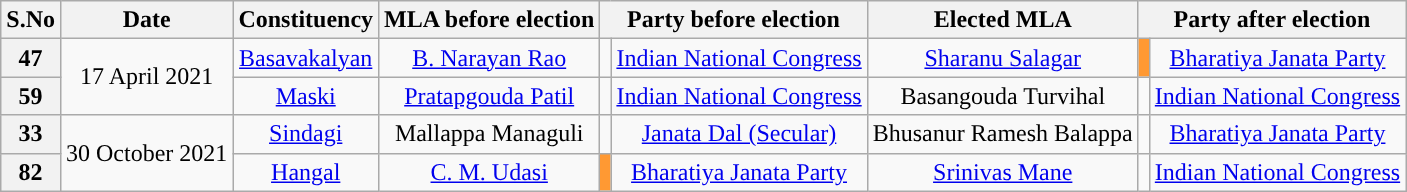<table class="wikitable sortable" style="text-align:center;">
<tr>
<th>S.No</th>
<th>Date</th>
<th>Constituency</th>
<th>MLA before election</th>
<th colspan="2">Party before election</th>
<th>Elected MLA</th>
<th colspan="2">Party after election</th>
</tr>
<tr>
<th>47</th>
<td rowspan="2">17 April 2021</td>
<td><a href='#'>Basavakalyan</a></td>
<td><a href='#'>B. Narayan Rao</a></td>
<td></td>
<td><a href='#'>Indian National Congress</a></td>
<td><a href='#'>Sharanu Salagar</a></td>
<td bgcolor=#FF9933></td>
<td><a href='#'>Bharatiya Janata Party</a></td>
</tr>
<tr>
<th>59</th>
<td><a href='#'>Maski</a></td>
<td><a href='#'>Pratapgouda Patil</a></td>
<td></td>
<td><a href='#'>Indian National Congress</a></td>
<td>Basangouda Turvihal</td>
<td></td>
<td><a href='#'>Indian National Congress</a></td>
</tr>
<tr>
<th>33</th>
<td Rowspan=2>30 October 2021</td>
<td><a href='#'>Sindagi</a></td>
<td>Mallappa Managuli</td>
<td></td>
<td><a href='#'>Janata Dal (Secular)</a></td>
<td>Bhusanur Ramesh Balappa</td>
<td></td>
<td><a href='#'>Bharatiya Janata Party</a></td>
</tr>
<tr>
<th>82</th>
<td><a href='#'>Hangal</a></td>
<td><a href='#'>C. M. Udasi</a></td>
<td bgcolor=#FF9933></td>
<td><a href='#'>Bharatiya Janata Party</a></td>
<td><a href='#'>Srinivas Mane</a></td>
<td></td>
<td><a href='#'>Indian National Congress</a></td>
</tr>
</table>
